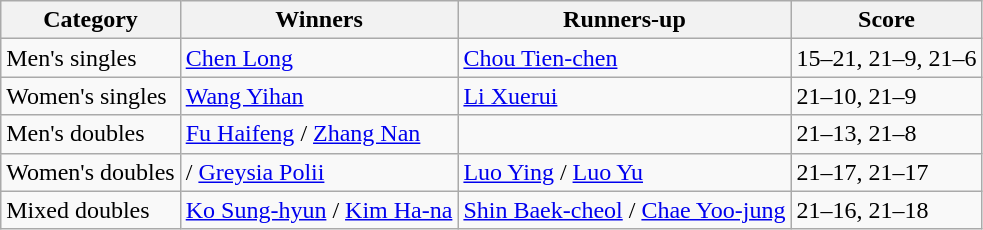<table class=wikitable style="white-space:nowrap;">
<tr>
<th>Category</th>
<th>Winners</th>
<th>Runners-up</th>
<th>Score</th>
</tr>
<tr>
<td>Men's singles</td>
<td> <a href='#'>Chen Long</a></td>
<td> <a href='#'>Chou Tien-chen</a></td>
<td>15–21, 21–9, 21–6</td>
</tr>
<tr>
<td>Women's singles</td>
<td> <a href='#'>Wang Yihan</a></td>
<td> <a href='#'>Li Xuerui</a></td>
<td>21–10, 21–9</td>
</tr>
<tr>
<td>Men's doubles</td>
<td> <a href='#'>Fu Haifeng</a> / <a href='#'>Zhang Nan</a></td>
<td></td>
<td>21–13, 21–8</td>
</tr>
<tr>
<td>Women's doubles</td>
<td> / <a href='#'>Greysia Polii</a></td>
<td> <a href='#'>Luo Ying</a> / <a href='#'>Luo Yu</a></td>
<td>21–17, 21–17</td>
</tr>
<tr>
<td>Mixed doubles</td>
<td> <a href='#'>Ko Sung-hyun</a> / <a href='#'>Kim Ha-na</a></td>
<td> <a href='#'>Shin Baek-cheol</a> / <a href='#'>Chae Yoo-jung</a></td>
<td>21–16, 21–18</td>
</tr>
</table>
